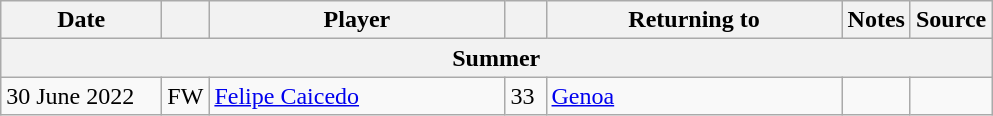<table class="wikitable sortable">
<tr>
<th style="width:100px;">Date</th>
<th style="width:20px;"></th>
<th style="width:190px;">Player</th>
<th style="width:20px;"></th>
<th style="width:190px;">Returning to</th>
<th style="width:20px;" class="unsortable">Notes</th>
<th style="width:20px;">Source</th>
</tr>
<tr>
<th colspan=7>Summer</th>
</tr>
<tr>
<td>30 June 2022</td>
<td>FW</td>
<td> <a href='#'>Felipe Caicedo</a></td>
<td>33</td>
<td> <a href='#'>Genoa</a></td>
<td></td>
<td></td>
</tr>
</table>
